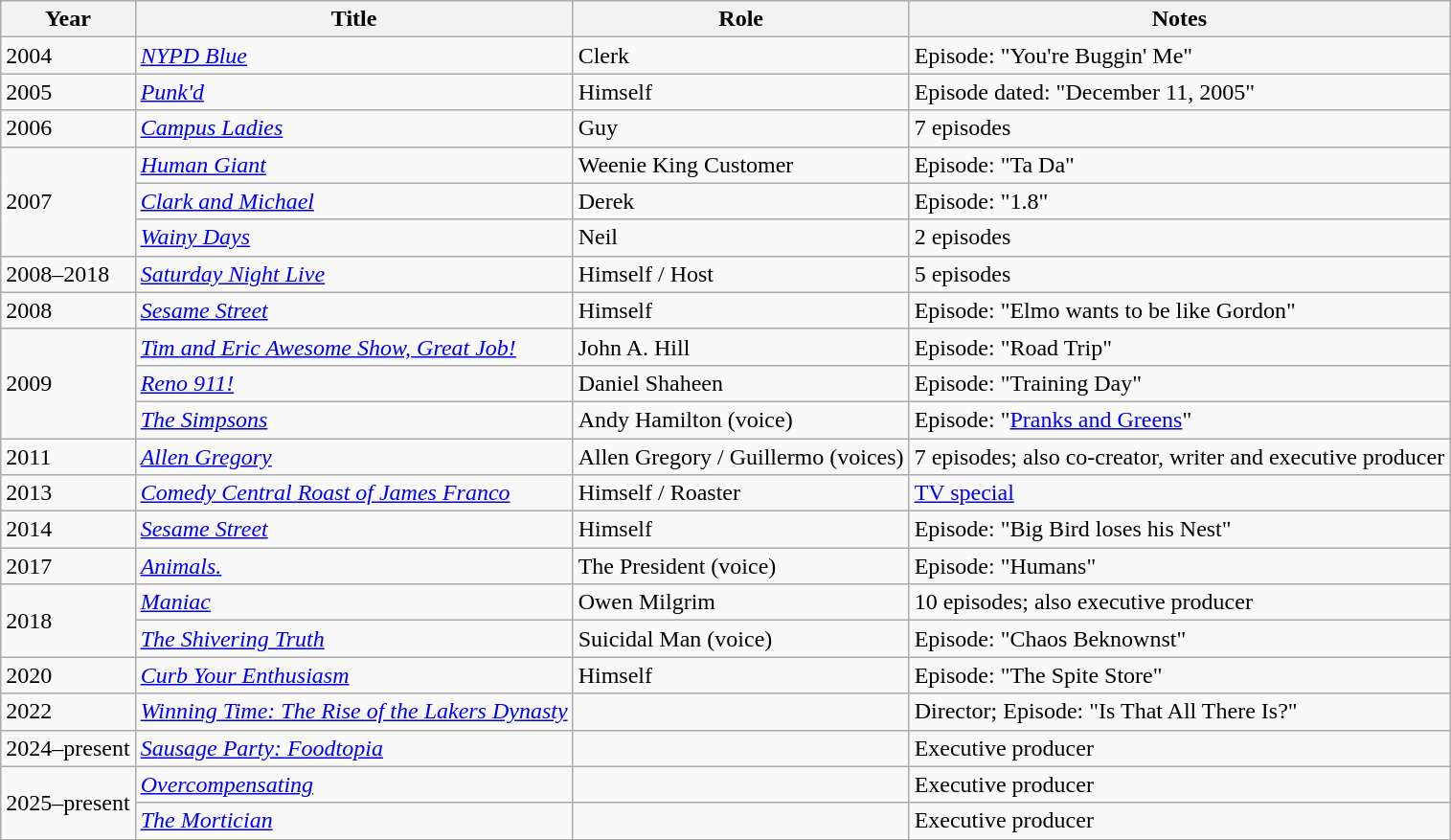<table class="wikitable sortable">
<tr>
<th>Year</th>
<th>Title</th>
<th>Role</th>
<th class=unsortable>Notes</th>
</tr>
<tr>
<td>2004</td>
<td><em><a href='#'>NYPD Blue</a></em></td>
<td>Clerk</td>
<td>Episode: "You're Buggin' Me"</td>
</tr>
<tr>
<td>2005</td>
<td><em><a href='#'>Punk'd</a></em></td>
<td>Himself</td>
<td>Episode dated: "December 11, 2005"</td>
</tr>
<tr>
<td>2006</td>
<td><em><a href='#'>Campus Ladies</a></em></td>
<td>Guy</td>
<td>7 episodes</td>
</tr>
<tr>
<td rowspan="3">2007</td>
<td><em><a href='#'>Human Giant</a></em></td>
<td>Weenie King Customer</td>
<td>Episode: "Ta Da"</td>
</tr>
<tr>
<td><em><a href='#'>Clark and Michael</a></em></td>
<td>Derek</td>
<td>Episode: "1.8"</td>
</tr>
<tr>
<td><em><a href='#'>Wainy Days</a></em></td>
<td>Neil</td>
<td>2 episodes</td>
</tr>
<tr>
<td>2008–2018</td>
<td><em><a href='#'>Saturday Night Live</a></em></td>
<td>Himself / Host</td>
<td>5 episodes</td>
</tr>
<tr>
<td>2008</td>
<td><em><a href='#'>Sesame Street</a></em></td>
<td>Himself</td>
<td>Episode: "Elmo wants to be like Gordon"</td>
</tr>
<tr>
<td rowspan="3">2009</td>
<td><em><a href='#'>Tim and Eric Awesome Show, Great Job!</a></em></td>
<td>John A. Hill</td>
<td>Episode: "Road Trip"</td>
</tr>
<tr>
<td><em><a href='#'>Reno 911!</a></em></td>
<td>Daniel Shaheen</td>
<td>Episode: "Training Day"</td>
</tr>
<tr>
<td><em><a href='#'>The Simpsons</a></em></td>
<td>Andy Hamilton (voice)</td>
<td>Episode: "<a href='#'>Pranks and Greens</a>"</td>
</tr>
<tr>
<td>2011</td>
<td><em><a href='#'>Allen Gregory</a></em></td>
<td>Allen Gregory / Guillermo (voices)</td>
<td>7 episodes; also co-creator, writer and executive producer</td>
</tr>
<tr>
<td>2013</td>
<td><em><a href='#'>Comedy Central Roast of James Franco</a></em></td>
<td>Himself / Roaster</td>
<td><a href='#'>TV special</a></td>
</tr>
<tr>
<td>2014</td>
<td><em><a href='#'>Sesame Street</a></em></td>
<td>Himself</td>
<td>Episode: "Big Bird loses his Nest"</td>
</tr>
<tr>
<td>2017</td>
<td><em><a href='#'>Animals.</a></em></td>
<td>The President (voice)</td>
<td>Episode: "Humans"</td>
</tr>
<tr>
<td rowspan="2">2018</td>
<td><em><a href='#'>Maniac</a></em></td>
<td>Owen Milgrim</td>
<td>10 episodes; also executive producer</td>
</tr>
<tr>
<td><em><a href='#'>The Shivering Truth</a></em></td>
<td>Suicidal Man (voice)</td>
<td>Episode: "Chaos Beknownst"</td>
</tr>
<tr>
<td>2020</td>
<td><em><a href='#'>Curb Your Enthusiasm</a></em></td>
<td>Himself</td>
<td>Episode: "The Spite Store"</td>
</tr>
<tr>
<td>2022</td>
<td><em><a href='#'>Winning Time: The Rise of the Lakers Dynasty</a></em></td>
<td></td>
<td>Director; Episode: "Is That All There Is?"</td>
</tr>
<tr>
<td>2024–present</td>
<td><em><a href='#'>Sausage Party: Foodtopia</a></em></td>
<td></td>
<td>Executive producer</td>
</tr>
<tr>
<td rowspan="2">2025–present</td>
<td><em><a href='#'>Overcompensating</a></em></td>
<td></td>
<td>Executive producer</td>
</tr>
<tr>
<td><em><a href='#'>The Mortician</a></em></td>
<td></td>
<td>Executive producer</td>
</tr>
</table>
